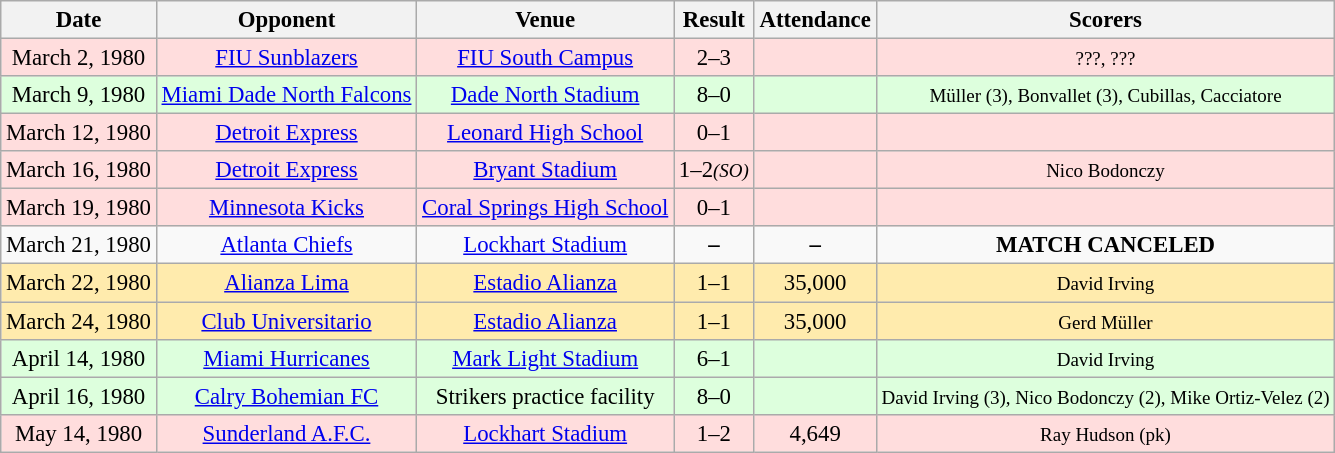<table class="wikitable" style="font-size:95%; text-align:center">
<tr>
<th>Date</th>
<th>Opponent</th>
<th>Venue</th>
<th>Result</th>
<th>Attendance</th>
<th>Scorers</th>
</tr>
<tr style="background:#fdd;">
<td>March 2, 1980</td>
<td><a href='#'>FIU Sunblazers</a></td>
<td><a href='#'>FIU South Campus</a></td>
<td>2–3</td>
<td></td>
<td><small>???, ???</small></td>
</tr>
<tr style="background:#dfd;">
<td>March 9, 1980</td>
<td><a href='#'>Miami Dade North Falcons</a></td>
<td><a href='#'>Dade North Stadium</a></td>
<td>8–0</td>
<td></td>
<td><small>Müller (3), Bonvallet (3), Cubillas, Cacciatore </small></td>
</tr>
<tr style="background:#fdd;">
<td>March 12, 1980</td>
<td><a href='#'>Detroit Express</a></td>
<td><a href='#'>Leonard High School</a></td>
<td>0–1</td>
<td></td>
<td></td>
</tr>
<tr style="background:#fdd;">
<td>March 16, 1980</td>
<td><a href='#'>Detroit Express</a></td>
<td><a href='#'>Bryant Stadium</a></td>
<td>1–2<em><small>(SO)</small></em></td>
<td></td>
<td><small>Nico Bodonczy</small></td>
</tr>
<tr style="background:#fdd;">
<td>March 19, 1980</td>
<td><a href='#'>Minnesota Kicks</a></td>
<td><a href='#'>Coral Springs High School</a></td>
<td>0–1</td>
<td></td>
<td></td>
</tr>
<tr bgcolor=>
<td>March 21, 1980</td>
<td><a href='#'>Atlanta Chiefs</a></td>
<td><a href='#'>Lockhart Stadium</a></td>
<td><strong>–</strong></td>
<td><strong>–</strong></td>
<td><strong>MATCH CANCELED</strong></td>
</tr>
<tr style="background:#ffebad;">
<td>March 22, 1980</td>
<td> <a href='#'>Alianza Lima</a></td>
<td><a href='#'>Estadio Alianza</a></td>
<td>1–1</td>
<td>35,000</td>
<td><small> David Irving </small></td>
</tr>
<tr style="background:#ffebad;">
<td>March 24, 1980</td>
<td> <a href='#'>Club Universitario</a></td>
<td><a href='#'>Estadio Alianza</a></td>
<td>1–1</td>
<td>35,000</td>
<td><small> Gerd Müller </small></td>
</tr>
<tr style="background:#dfd;">
<td>April 14, 1980</td>
<td><a href='#'>Miami Hurricanes</a></td>
<td><a href='#'>Mark Light Stadium</a></td>
<td>6–1</td>
<td></td>
<td><small>David Irving </small></td>
</tr>
<tr style="background:#dfd;">
<td>April 16, 1980</td>
<td> <a href='#'>Calry Bohemian FC</a></td>
<td>Strikers practice facility</td>
<td>8–0</td>
<td></td>
<td><small>David Irving (3), Nico Bodonczy (2), Mike Ortiz-Velez (2)</small></td>
</tr>
<tr style="background:#fdd;">
<td>May 14, 1980</td>
<td> <a href='#'>Sunderland A.F.C.</a></td>
<td><a href='#'>Lockhart Stadium</a></td>
<td>1–2</td>
<td>4,649</td>
<td><small>Ray Hudson (pk)</small></td>
</tr>
</table>
